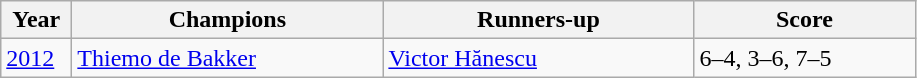<table class="wikitable">
<tr>
<th style="width:40px">Year</th>
<th style="width:200px">Champions</th>
<th style="width:200px">Runners-up</th>
<th style="width:140px" class="unsortable">Score</th>
</tr>
<tr>
<td><a href='#'>2012</a></td>
<td> <a href='#'>Thiemo de Bakker</a></td>
<td> <a href='#'>Victor Hănescu</a></td>
<td>6–4, 3–6, 7–5</td>
</tr>
</table>
